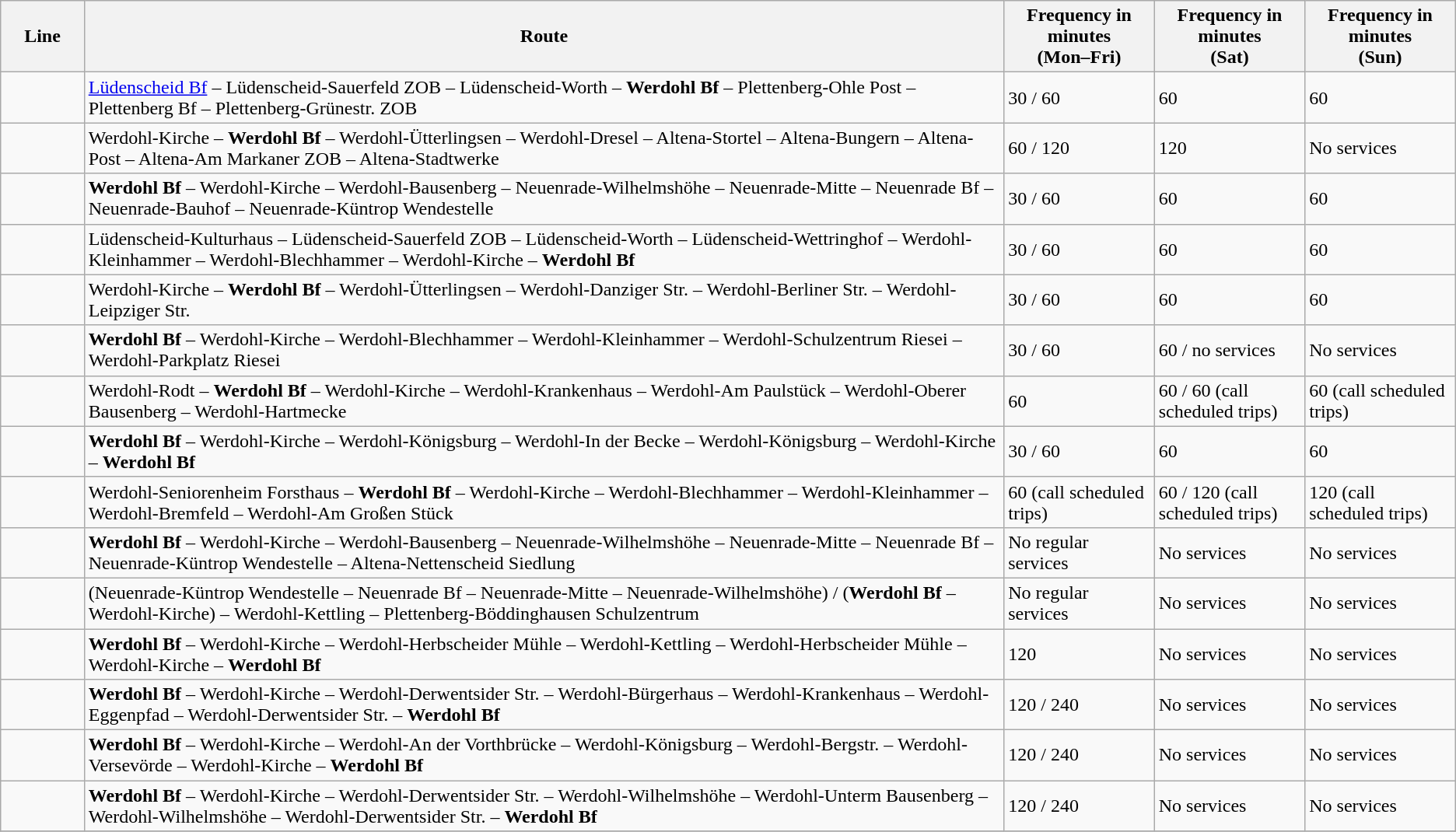<table class="wikitable">
<tr class="hintergrundfarbe5">
<th width="5%">Line</th>
<th width="55%">Route</th>
<th width="9%">Frequency in minutes<br>(Mon–Fri)</th>
<th width="9%">Frequency in minutes <br>(Sat)</th>
<th width="9%">Frequency in minutes <br>(Sun)</th>
</tr>
<tr>
<td></td>
<td><a href='#'>Lüdenscheid Bf</a> – Lüdenscheid-Sauerfeld ZOB – Lüdenscheid-Worth – <strong>Werdohl Bf</strong> – Plettenberg-Ohle Post – Plettenberg Bf – Plettenberg-Grünestr. ZOB</td>
<td>30 / 60</td>
<td>60</td>
<td>60</td>
</tr>
<tr>
<td></td>
<td>Werdohl-Kirche – <strong>Werdohl Bf</strong> – Werdohl-Ütterlingsen – Werdohl-Dresel – Altena-Stortel – Altena-Bungern – Altena-Post – Altena-Am Markaner ZOB – Altena-Stadtwerke</td>
<td>60 / 120</td>
<td>120</td>
<td>No services</td>
</tr>
<tr>
<td></td>
<td><strong>Werdohl Bf</strong> – Werdohl-Kirche – Werdohl-Bausenberg – Neuenrade-Wilhelmshöhe – Neuenrade-Mitte – Neuenrade Bf – Neuenrade-Bauhof – Neuenrade-Küntrop Wendestelle</td>
<td>30 / 60</td>
<td>60</td>
<td>60</td>
</tr>
<tr>
<td></td>
<td>Lüdenscheid-Kulturhaus – Lüdenscheid-Sauerfeld ZOB – Lüdenscheid-Worth – Lüdenscheid-Wettringhof – Werdohl-Kleinhammer – Werdohl-Blechhammer – Werdohl-Kirche – <strong>Werdohl Bf</strong></td>
<td>30 / 60</td>
<td>60</td>
<td>60</td>
</tr>
<tr>
<td></td>
<td>Werdohl-Kirche – <strong>Werdohl Bf</strong> – Werdohl-Ütterlingsen – Werdohl-Danziger Str. – Werdohl-Berliner Str. – Werdohl-Leipziger Str.</td>
<td>30 / 60</td>
<td>60</td>
<td>60</td>
</tr>
<tr>
<td></td>
<td><strong>Werdohl Bf</strong> – Werdohl-Kirche – Werdohl-Blechhammer – Werdohl-Kleinhammer – Werdohl-Schulzentrum Riesei – Werdohl-Parkplatz Riesei</td>
<td>30 / 60</td>
<td>60 / no services</td>
<td>No services</td>
</tr>
<tr>
<td></td>
<td>Werdohl-Rodt – <strong>Werdohl Bf</strong> – Werdohl-Kirche – Werdohl-Krankenhaus – Werdohl-Am Paulstück – Werdohl-Oberer Bausenberg – Werdohl-Hartmecke</td>
<td>60</td>
<td>60 / 60 (call scheduled trips)</td>
<td>60 (call scheduled trips)</td>
</tr>
<tr>
<td></td>
<td><strong>Werdohl Bf</strong> – Werdohl-Kirche – Werdohl-Königsburg – Werdohl-In der Becke – Werdohl-Königsburg – Werdohl-Kirche – <strong>Werdohl Bf</strong></td>
<td>30 / 60</td>
<td>60</td>
<td>60</td>
</tr>
<tr>
<td></td>
<td>Werdohl-Seniorenheim Forsthaus – <strong>Werdohl Bf</strong> – Werdohl-Kirche – Werdohl-Blechhammer – Werdohl-Kleinhammer – Werdohl-Bremfeld – Werdohl-Am Großen Stück</td>
<td>60 (call scheduled trips)</td>
<td>60 / 120 (call scheduled trips)</td>
<td>120 (call scheduled trips)</td>
</tr>
<tr>
<td></td>
<td><strong>Werdohl Bf</strong> – Werdohl-Kirche – Werdohl-Bausenberg – Neuenrade-Wilhelmshöhe – Neuenrade-Mitte – Neuenrade Bf – Neuenrade-Küntrop Wendestelle – Altena-Nettenscheid Siedlung</td>
<td>No regular services</td>
<td>No services</td>
<td>No services</td>
</tr>
<tr>
<td></td>
<td>(Neuenrade-Küntrop Wendestelle – Neuenrade Bf – Neuenrade-Mitte – Neuenrade-Wilhelmshöhe) / (<strong>Werdohl Bf</strong> – Werdohl-Kirche) – Werdohl-Kettling – Plettenberg-Böddinghausen Schulzentrum</td>
<td>No regular services</td>
<td>No services</td>
<td>No services</td>
</tr>
<tr>
<td></td>
<td><strong>Werdohl Bf</strong> – Werdohl-Kirche – Werdohl-Herbscheider Mühle – Werdohl-Kettling – Werdohl-Herbscheider Mühle – Werdohl-Kirche – <strong>Werdohl Bf</strong></td>
<td>120</td>
<td>No services</td>
<td>No services</td>
</tr>
<tr>
<td></td>
<td><strong>Werdohl Bf</strong> – Werdohl-Kirche – Werdohl-Derwentsider Str. – Werdohl-Bürgerhaus – Werdohl-Krankenhaus – Werdohl-Eggenpfad – Werdohl-Derwentsider Str. – <strong>Werdohl Bf</strong></td>
<td>120 / 240</td>
<td>No services</td>
<td>No services</td>
</tr>
<tr>
<td></td>
<td><strong>Werdohl Bf</strong> – Werdohl-Kirche – Werdohl-An der Vorthbrücke – Werdohl-Königsburg –  Werdohl-Bergstr. – Werdohl-Versevörde – Werdohl-Kirche – <strong>Werdohl Bf</strong></td>
<td>120 / 240</td>
<td>No services</td>
<td>No services</td>
</tr>
<tr>
<td></td>
<td><strong>Werdohl Bf</strong> – Werdohl-Kirche – Werdohl-Derwentsider Str. – Werdohl-Wilhelmshöhe – Werdohl-Unterm Bausenberg – Werdohl-Wilhelmshöhe – Werdohl-Derwentsider Str. – <strong>Werdohl Bf</strong></td>
<td>120 / 240</td>
<td>No services</td>
<td>No services</td>
</tr>
<tr>
</tr>
</table>
